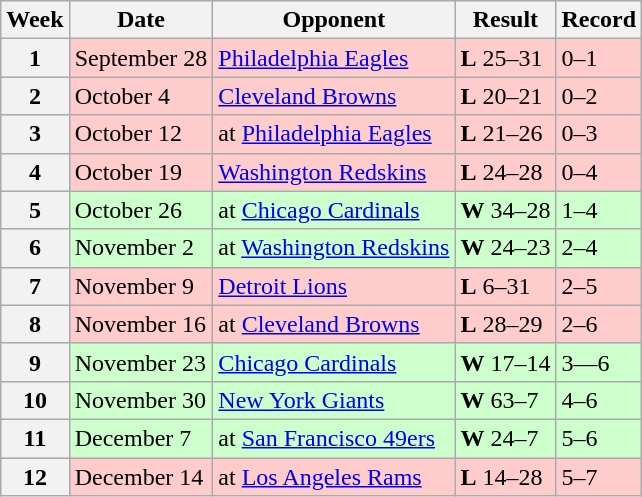<table class="wikitable">
<tr>
<th>Week</th>
<th>Date</th>
<th>Opponent</th>
<th>Result</th>
<th>Record</th>
</tr>
<tr style="background:#fcc">
<th>1</th>
<td>September 28</td>
<td><a href='#'>Philadelphia Eagles</a></td>
<td><strong>L</strong> 25–31</td>
<td>0–1</td>
</tr>
<tr style="background:#fcc">
<th>2</th>
<td>October 4</td>
<td><a href='#'>Cleveland Browns</a></td>
<td><strong>L</strong> 20–21</td>
<td>0–2</td>
</tr>
<tr style="background:#fcc">
<th>3</th>
<td>October 12</td>
<td>at <a href='#'>Philadelphia Eagles</a></td>
<td><strong>L</strong> 21–26</td>
<td>0–3</td>
</tr>
<tr style="background:#fcc">
<th>4</th>
<td>October 19</td>
<td><a href='#'>Washington Redskins</a></td>
<td><strong>L</strong> 24–28</td>
<td>0–4</td>
</tr>
<tr style="background:#cfc">
<th>5</th>
<td>October 26</td>
<td>at <a href='#'>Chicago Cardinals</a></td>
<td><strong>W</strong> 34–28</td>
<td>1–4</td>
</tr>
<tr style="background:#cfc">
<th>6</th>
<td>November 2</td>
<td>at <a href='#'>Washington Redskins</a></td>
<td><strong>W</strong> 24–23</td>
<td>2–4</td>
</tr>
<tr style="background:#fcc">
<th>7</th>
<td>November 9</td>
<td><a href='#'>Detroit Lions</a></td>
<td><strong>L</strong> 6–31</td>
<td>2–5</td>
</tr>
<tr style="background:#fcc">
<th>8</th>
<td>November 16</td>
<td>at <a href='#'>Cleveland Browns</a></td>
<td><strong>L</strong> 28–29</td>
<td>2–6</td>
</tr>
<tr style="background:#cfc">
<th>9</th>
<td>November 23</td>
<td><a href='#'>Chicago Cardinals</a></td>
<td><strong>W</strong> 17–14</td>
<td>3—6</td>
</tr>
<tr style="background:#cfc">
<th>10</th>
<td>November 30</td>
<td><a href='#'>New York Giants</a></td>
<td><strong>W</strong> 63–7</td>
<td>4–6</td>
</tr>
<tr style="background:#cfc">
<th>11</th>
<td>December 7</td>
<td>at <a href='#'>San Francisco 49ers</a></td>
<td><strong>W</strong> 24–7</td>
<td>5–6</td>
</tr>
<tr style="background:#fcc">
<th>12</th>
<td>December 14</td>
<td>at <a href='#'>Los Angeles Rams</a></td>
<td><strong>L</strong> 14–28</td>
<td>5–7</td>
</tr>
</table>
